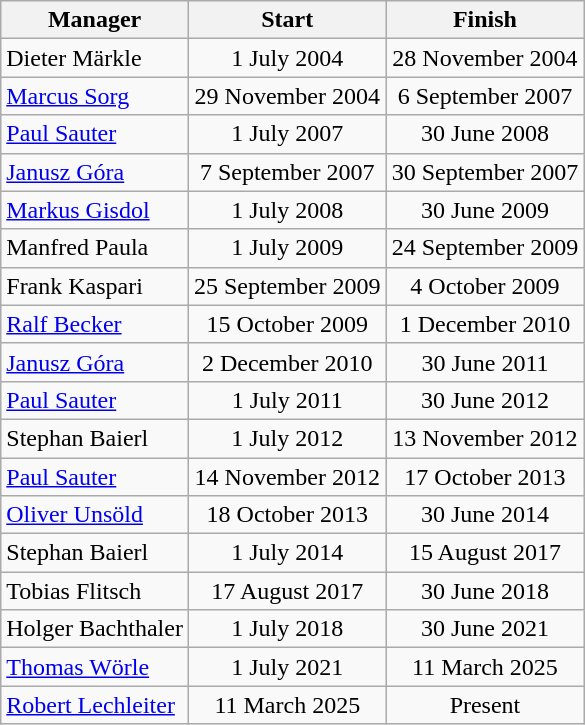<table class="wikitable">
<tr>
<th>Manager</th>
<th>Start</th>
<th>Finish</th>
</tr>
<tr align="center">
<td align="left">Dieter Märkle</td>
<td>1 July 2004</td>
<td>28 November 2004</td>
</tr>
<tr align="center">
<td align="left"><a href='#'>Marcus Sorg</a></td>
<td>29 November 2004</td>
<td>6 September 2007</td>
</tr>
<tr align="center">
<td align="left"><a href='#'>Paul Sauter</a></td>
<td>1 July 2007</td>
<td>30 June 2008</td>
</tr>
<tr align="center">
<td align="left"><a href='#'>Janusz Góra</a></td>
<td>7 September 2007</td>
<td>30 September 2007</td>
</tr>
<tr align="center">
<td align="left"><a href='#'>Markus Gisdol</a></td>
<td>1 July 2008</td>
<td>30 June 2009</td>
</tr>
<tr align="center">
<td align="left">Manfred Paula</td>
<td>1 July 2009</td>
<td>24 September 2009</td>
</tr>
<tr align="center">
<td align="left">Frank Kaspari</td>
<td>25 September 2009</td>
<td>4 October 2009</td>
</tr>
<tr align="center">
<td align="left"><a href='#'>Ralf Becker</a></td>
<td>15 October 2009</td>
<td>1 December 2010</td>
</tr>
<tr align="center">
<td align="left"><a href='#'>Janusz Góra</a></td>
<td>2 December 2010</td>
<td>30 June 2011</td>
</tr>
<tr align="center">
<td align="left"><a href='#'>Paul Sauter</a></td>
<td>1 July 2011</td>
<td>30 June 2012</td>
</tr>
<tr align="center">
<td align="left">Stephan Baierl</td>
<td>1 July 2012</td>
<td>13 November 2012</td>
</tr>
<tr align="center">
<td align="left"><a href='#'>Paul Sauter</a></td>
<td>14 November 2012</td>
<td>17 October 2013</td>
</tr>
<tr align="center">
<td align="left"><a href='#'>Oliver Unsöld</a></td>
<td>18 October 2013</td>
<td>30 June 2014</td>
</tr>
<tr align="center">
<td align="left">Stephan Baierl</td>
<td>1 July 2014</td>
<td>15 August 2017</td>
</tr>
<tr align="center">
<td align="left">Tobias Flitsch</td>
<td>17 August 2017</td>
<td>30 June 2018</td>
</tr>
<tr align="center">
<td align="left">Holger Bachthaler</td>
<td>1 July 2018</td>
<td>30 June 2021</td>
</tr>
<tr align="center">
<td align="left"><a href='#'>Thomas Wörle</a></td>
<td>1 July 2021</td>
<td>11 March 2025</td>
</tr>
<tr align="center">
<td align="left"><a href='#'>Robert Lechleiter</a></td>
<td>11 March 2025</td>
<td>Present</td>
</tr>
</table>
